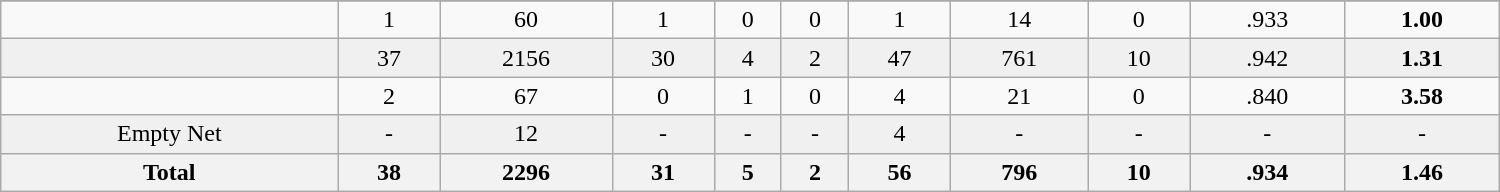<table class="wikitable sortable" width ="1000">
<tr align="center">
</tr>
<tr align="center" bgcolor="">
<td></td>
<td>1</td>
<td>60</td>
<td>1</td>
<td>0</td>
<td>0</td>
<td>1</td>
<td>14</td>
<td>0</td>
<td>.933</td>
<td><strong>1.00</strong></td>
</tr>
<tr align="center" bgcolor="f0f0f0">
<td></td>
<td>37</td>
<td>2156</td>
<td>30</td>
<td>4</td>
<td>2</td>
<td>47</td>
<td>761</td>
<td>10</td>
<td>.942</td>
<td><strong>1.31</strong></td>
</tr>
<tr align="center" bgcolor="">
<td></td>
<td>2</td>
<td>67</td>
<td>0</td>
<td>1</td>
<td>0</td>
<td>4</td>
<td>21</td>
<td>0</td>
<td>.840</td>
<td><strong>3.58</strong></td>
</tr>
<tr align="center" bgcolor="f0f0f0">
<td>Empty Net</td>
<td>-</td>
<td>12</td>
<td>-</td>
<td>-</td>
<td>-</td>
<td>4</td>
<td>-</td>
<td>-</td>
<td>-</td>
<td>-</td>
</tr>
<tr>
<th>Total</th>
<th>38</th>
<th>2296</th>
<th>31</th>
<th>5</th>
<th>2</th>
<th>56</th>
<th>796</th>
<th>10</th>
<th>.934</th>
<th>1.46</th>
</tr>
</table>
